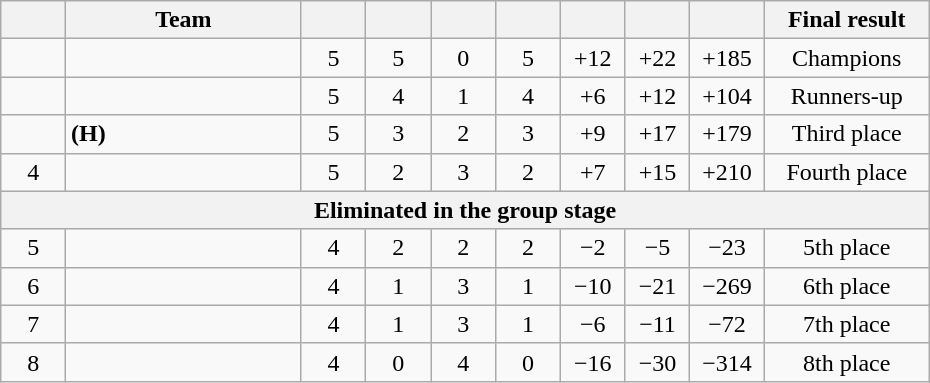<table class="wikitable" style="text-align:center;" width="620">
<tr>
<th width="5.5%"></th>
<th width="20%">Team</th>
<th width="5.5%"></th>
<th width="5.5%"></th>
<th width="5.5%"></th>
<th width="5.5%"></th>
<th width="5.5%"></th>
<th width="5.5%"></th>
<th width="5.5%"></th>
<th width="14%">Final result</th>
</tr>
<tr>
<td></td>
<td align="left"></td>
<td>5</td>
<td>5</td>
<td>0</td>
<td>5</td>
<td>+12</td>
<td>+22</td>
<td>+185</td>
<td>Champions</td>
</tr>
<tr>
<td></td>
<td align="left"></td>
<td>5</td>
<td>4</td>
<td>1</td>
<td>4</td>
<td>+6</td>
<td>+12</td>
<td>+104</td>
<td>Runners-up</td>
</tr>
<tr>
<td></td>
<td align="left"> <strong>(H)</strong></td>
<td>5</td>
<td>3</td>
<td>2</td>
<td>3</td>
<td>+9</td>
<td>+17</td>
<td>+179</td>
<td>Third place</td>
</tr>
<tr>
<td>4</td>
<td align="left"></td>
<td>5</td>
<td>2</td>
<td>3</td>
<td>2</td>
<td>+7</td>
<td>+15</td>
<td>+210</td>
<td>Fourth place</td>
</tr>
<tr>
<th colspan="10">Eliminated in the group stage</th>
</tr>
<tr>
<td>5</td>
<td align="left"></td>
<td>4</td>
<td>2</td>
<td>2</td>
<td>2</td>
<td>−2</td>
<td>−5</td>
<td>−23</td>
<td>5th place</td>
</tr>
<tr>
<td>6</td>
<td align="left"></td>
<td>4</td>
<td>1</td>
<td>3</td>
<td>1</td>
<td>−10</td>
<td>−21</td>
<td>−269</td>
<td>6th place</td>
</tr>
<tr>
<td>7</td>
<td align="left"></td>
<td>4</td>
<td>1</td>
<td>3</td>
<td>1</td>
<td>−6</td>
<td>−11</td>
<td>−72</td>
<td>7th place</td>
</tr>
<tr>
<td>8</td>
<td align="left"></td>
<td>4</td>
<td>0</td>
<td>4</td>
<td>0</td>
<td>−16</td>
<td>−30</td>
<td>−314</td>
<td>8th place</td>
</tr>
</table>
